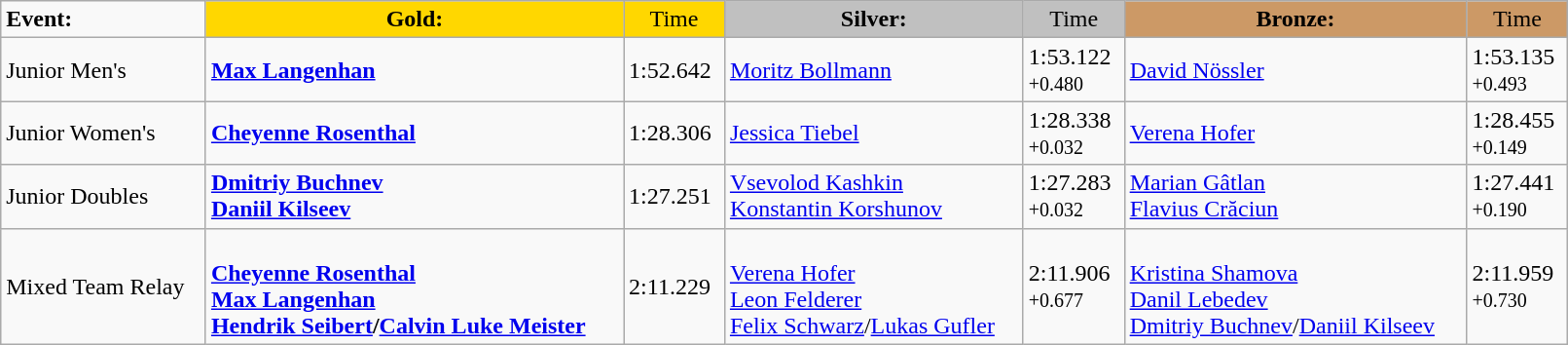<table class="wikitable" style="width:85%;">
<tr>
<td><strong>Event:</strong></td>
<td !  style="text-align:center; background:gold;"><strong>Gold:</strong></td>
<td !  style="text-align:center; background:gold;">Time</td>
<td !  style="text-align:center; background:silver;"><strong>Silver:</strong></td>
<td !  style="text-align:center; background:silver;">Time</td>
<td !  style="text-align:center; background:#c96;"><strong>Bronze:</strong></td>
<td !  style="text-align:center; background:#c96;">Time</td>
</tr>
<tr>
<td>Junior Men's</td>
<td><strong> <a href='#'>Max Langenhan</a></strong></td>
<td>1:52.642</td>
<td> <a href='#'>Moritz Bollmann</a></td>
<td>1:53.122<br><small>+0.480</small></td>
<td> <a href='#'>David Nössler</a></td>
<td>1:53.135<br><small>+0.493</small></td>
</tr>
<tr>
<td>Junior Women's</td>
<td><strong> <a href='#'>Cheyenne Rosenthal</a></strong></td>
<td>1:28.306</td>
<td> <a href='#'>Jessica Tiebel</a></td>
<td>1:28.338<br><small>+0.032</small></td>
<td> <a href='#'>Verena Hofer</a></td>
<td>1:28.455<br><small>+0.149</small></td>
</tr>
<tr>
<td>Junior Doubles</td>
<td><strong><a href='#'>Dmitriy Buchnev</a><br><a href='#'>Daniil Kilseev</a><br><small></small></strong></td>
<td>1:27.251</td>
<td><a href='#'>Vsevolod Kashkin</a><br><a href='#'>Konstantin Korshunov</a><br><small></small></td>
<td>1:27.283<br><small>+0.032</small></td>
<td><a href='#'>Marian Gâtlan</a><br><a href='#'>Flavius Crăciun</a><br><small></small></td>
<td>1:27.441<br><small> +0.190</small></td>
</tr>
<tr>
<td>Mixed Team Relay</td>
<td><strong><br><a href='#'>Cheyenne Rosenthal</a><br><a href='#'>Max Langenhan</a><br><a href='#'>Hendrik Seibert</a>/<a href='#'>Calvin Luke Meister</a></strong></td>
<td>2:11.229</td>
<td><br><a href='#'>Verena Hofer</a><br><a href='#'>Leon Felderer</a><br><a href='#'>Felix Schwarz</a>/<a href='#'>Lukas Gufler</a></td>
<td>2:11.906<br><small>+0.677</small></td>
<td><br><a href='#'>Kristina Shamova</a><br><a href='#'>Danil Lebedev</a><br><a href='#'>Dmitriy Buchnev</a>/<a href='#'>Daniil Kilseev</a></td>
<td>2:11.959<br><small>+0.730</small></td>
</tr>
</table>
